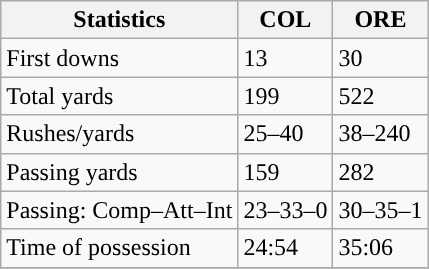<table class="wikitable" style="float: left;">
<tr>
<th>Statistics</th>
<th>COL</th>
<th>ORE</th>
</tr>
<tr>
<td>First downs</td>
<td>13</td>
<td>30</td>
</tr>
<tr>
<td>Total yards</td>
<td>199</td>
<td>522</td>
</tr>
<tr>
<td>Rushes/yards</td>
<td>25–40</td>
<td>38–240</td>
</tr>
<tr>
<td>Passing yards</td>
<td>159</td>
<td>282</td>
</tr>
<tr>
<td>Passing: Comp–Att–Int</td>
<td>23–33–0</td>
<td>30–35–1</td>
</tr>
<tr>
<td>Time of possession</td>
<td>24:54</td>
<td>35:06</td>
</tr>
<tr>
</tr>
</table>
